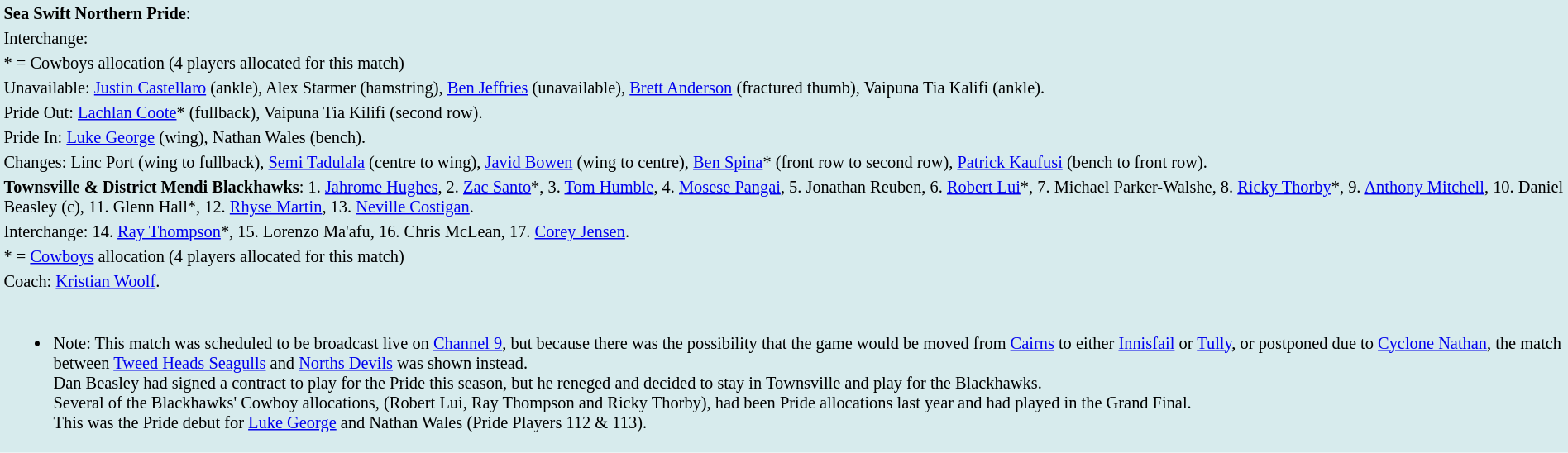<table style="background:#d7ebed; font-size:85%; width:100%;">
<tr>
<td><strong>Sea Swift Northern Pride</strong>:             </td>
</tr>
<tr>
<td>Interchange:    </td>
</tr>
<tr>
<td>* = Cowboys allocation (4 players allocated for this match)</td>
</tr>
<tr>
<td>Unavailable: <a href='#'>Justin Castellaro</a> (ankle), Alex Starmer (hamstring), <a href='#'>Ben Jeffries</a> (unavailable), <a href='#'>Brett Anderson</a> (fractured thumb), Vaipuna Tia Kalifi (ankle).</td>
</tr>
<tr>
<td>Pride Out: <a href='#'>Lachlan Coote</a>* (fullback), Vaipuna Tia Kilifi (second row).</td>
</tr>
<tr>
<td>Pride In: <a href='#'>Luke George</a> (wing), Nathan Wales (bench).</td>
</tr>
<tr>
<td>Changes: Linc Port (wing to fullback), <a href='#'>Semi Tadulala</a> (centre to wing), <a href='#'>Javid Bowen</a> (wing to centre), <a href='#'>Ben Spina</a>* (front row to second row), <a href='#'>Patrick Kaufusi</a> (bench to front row).</td>
</tr>
<tr>
<td><strong>Townsville & District Mendi Blackhawks</strong>: 1. <a href='#'>Jahrome Hughes</a>, 2. <a href='#'>Zac Santo</a>*, 3. <a href='#'>Tom Humble</a>, 4. <a href='#'>Mosese Pangai</a>, 5. Jonathan Reuben, 6. <a href='#'>Robert Lui</a>*, 7. Michael Parker-Walshe, 8. <a href='#'>Ricky Thorby</a>*, 9. <a href='#'>Anthony Mitchell</a>, 10. Daniel Beasley (c), 11. Glenn Hall*, 12. <a href='#'>Rhyse Martin</a>, 13. <a href='#'>Neville Costigan</a>.</td>
</tr>
<tr>
<td>Interchange: 14. <a href='#'>Ray Thompson</a>*, 15. Lorenzo Ma'afu, 16. Chris McLean, 17. <a href='#'>Corey Jensen</a>.</td>
</tr>
<tr>
<td>* = <a href='#'>Cowboys</a> allocation (4 players allocated for this match)</td>
</tr>
<tr>
<td>Coach: <a href='#'>Kristian Woolf</a>.</td>
</tr>
<tr>
<td><br><ul><li>Note: This match was scheduled to be broadcast live on <a href='#'>Channel 9</a>, but because there was the possibility that the game would be moved from <a href='#'>Cairns</a> to either <a href='#'>Innisfail</a> or <a href='#'>Tully</a>, or postponed due to <a href='#'>Cyclone Nathan</a>, the match between <a href='#'>Tweed Heads Seagulls</a> and <a href='#'>Norths Devils</a> was shown instead.<br>Dan Beasley had signed a contract to play for the Pride this season, but he reneged and decided to stay in Townsville and play for the Blackhawks.<br>Several of the Blackhawks' Cowboy allocations, (Robert Lui, Ray Thompson and Ricky Thorby), had been Pride allocations last year and had played in the Grand Final.<br>This was the Pride debut for <a href='#'>Luke George</a> and Nathan Wales (Pride Players 112 & 113).</li></ul></td>
</tr>
</table>
